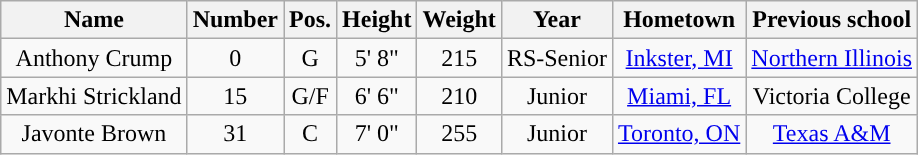<table class="wikitable sortable sortable" style="text-align: center">
<tr align=center>
<th>Name</th>
<th>Number</th>
<th>Pos.</th>
<th>Height</th>
<th>Weight</th>
<th>Year</th>
<th>Hometown</th>
<th>Previous school</th>
</tr>
<tr>
<td>Anthony Crump</td>
<td>0</td>
<td>G</td>
<td>5' 8"</td>
<td>215</td>
<td>RS-Senior</td>
<td><a href='#'>Inkster, MI</a></td>
<td><a href='#'>Northern Illinois</a></td>
</tr>
<tr>
<td>Markhi Strickland</td>
<td>15</td>
<td>G/F</td>
<td>6' 6"</td>
<td>210</td>
<td>Junior</td>
<td><a href='#'>Miami, FL</a></td>
<td>Victoria College</td>
</tr>
<tr>
<td>Javonte Brown</td>
<td>31</td>
<td>C</td>
<td>7' 0"</td>
<td>255</td>
<td>Junior</td>
<td><a href='#'>Toronto, ON</a></td>
<td><a href='#'>Texas A&M</a></td>
</tr>
</table>
